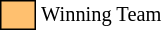<table class="toccolours" style="white-space: nowrap; font-size: 85%">
<tr>
<td style="background:#FFC06F; border: 1px solid black">      </td>
<td>Winning Team</td>
</tr>
</table>
